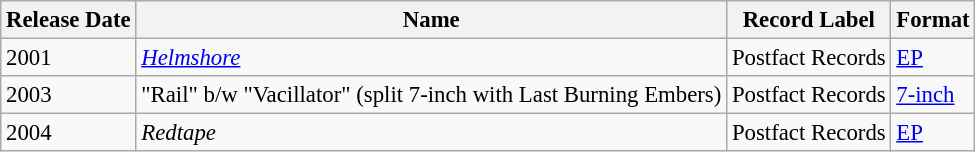<table class="wikitable" style="font-size:95%;">
<tr>
<th>Release Date</th>
<th>Name</th>
<th>Record Label</th>
<th>Format</th>
</tr>
<tr>
<td>2001</td>
<td><em><a href='#'>Helmshore</a></em></td>
<td>Postfact Records</td>
<td><a href='#'>EP</a></td>
</tr>
<tr>
<td>2003</td>
<td>"Rail" b/w "Vacillator" (split 7-inch with Last Burning Embers)</td>
<td>Postfact Records</td>
<td><a href='#'>7-inch</a></td>
</tr>
<tr>
<td>2004</td>
<td><em>Redtape</em></td>
<td>Postfact Records</td>
<td><a href='#'>EP</a></td>
</tr>
</table>
